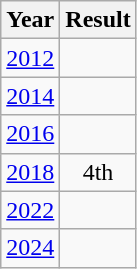<table class="wikitable" style="text-align:center">
<tr>
<th>Year</th>
<th>Result</th>
</tr>
<tr>
<td><a href='#'>2012</a></td>
<td></td>
</tr>
<tr>
<td><a href='#'>2014</a></td>
<td></td>
</tr>
<tr>
<td><a href='#'>2016</a></td>
<td></td>
</tr>
<tr>
<td><a href='#'>2018</a></td>
<td>4th</td>
</tr>
<tr>
<td><a href='#'>2022</a></td>
<td></td>
</tr>
<tr>
<td><a href='#'>2024</a></td>
<td></td>
</tr>
</table>
